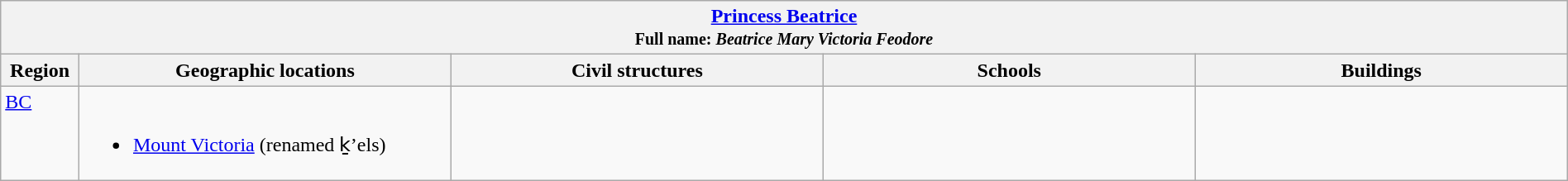<table class="wikitable" width="100%">
<tr>
<th colspan="5"> <a href='#'>Princess Beatrice</a><br><small>Full name: <em>Beatrice Mary Victoria Feodore</em></small></th>
</tr>
<tr>
<th width="5%">Region</th>
<th width="23.75%">Geographic locations</th>
<th width="23.75%">Civil structures</th>
<th width="23.75%">Schools</th>
<th width="23.75%">Buildings</th>
</tr>
<tr>
<td align=left valign=top> <a href='#'>BC</a></td>
<td align=left valign=top><br><ul><li><a href='#'>Mount Victoria</a> (renamed ḵ’els)</li></ul></td>
<td></td>
<td></td>
<td></td>
</tr>
</table>
